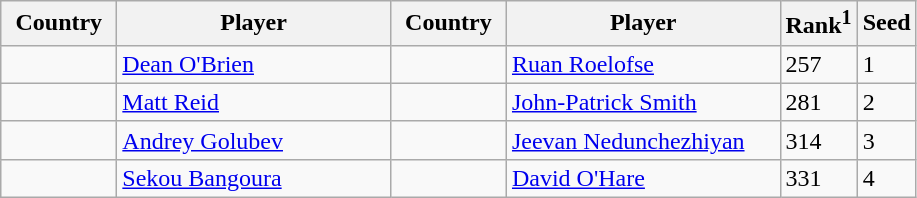<table class="sortable wikitable">
<tr>
<th width="70">Country</th>
<th width="175">Player</th>
<th width="70">Country</th>
<th width="175">Player</th>
<th>Rank<sup>1</sup></th>
<th>Seed</th>
</tr>
<tr>
<td></td>
<td><a href='#'>Dean O'Brien</a></td>
<td></td>
<td><a href='#'>Ruan Roelofse</a></td>
<td>257</td>
<td>1</td>
</tr>
<tr>
<td></td>
<td><a href='#'>Matt Reid</a></td>
<td></td>
<td><a href='#'>John-Patrick Smith</a></td>
<td>281</td>
<td>2</td>
</tr>
<tr>
<td></td>
<td><a href='#'>Andrey Golubev</a></td>
<td></td>
<td><a href='#'>Jeevan Nedunchezhiyan</a></td>
<td>314</td>
<td>3</td>
</tr>
<tr>
<td></td>
<td><a href='#'>Sekou Bangoura</a></td>
<td></td>
<td><a href='#'>David O'Hare</a></td>
<td>331</td>
<td>4</td>
</tr>
</table>
